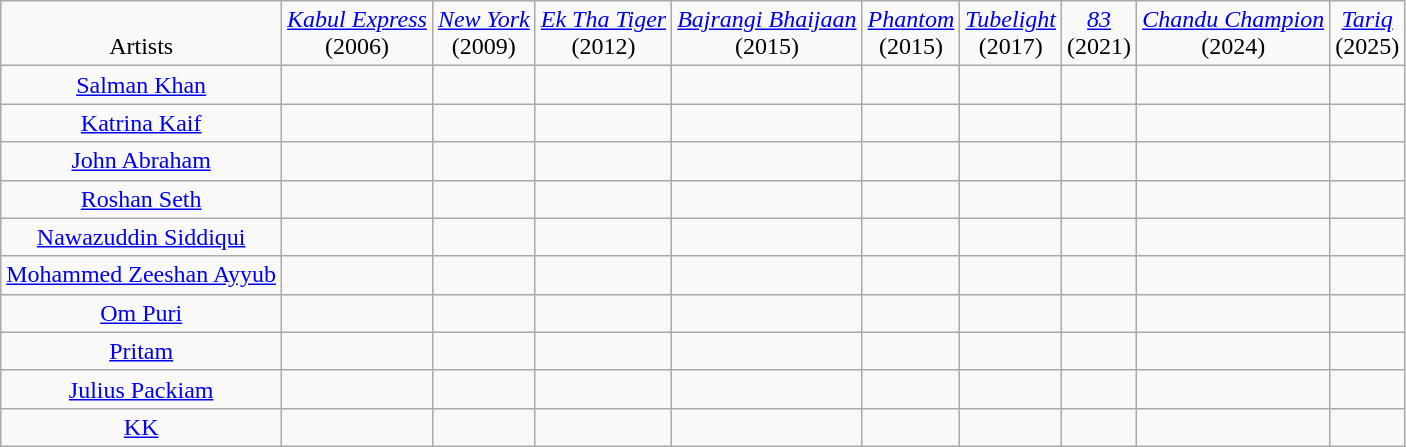<table class="wikitable sortable" style="text-align:center;">
<tr style="vertical-align:bottom;">
<td>Artists</td>
<td><em><a href='#'>Kabul Express</a></em><br>(2006)</td>
<td><em><a href='#'>New York</a></em><br>(2009)</td>
<td><em><a href='#'>Ek Tha Tiger</a></em><br>(2012)</td>
<td><em><a href='#'>Bajrangi Bhaijaan</a></em><br>(2015)</td>
<td><em><a href='#'>Phantom</a></em><br>(2015)</td>
<td><em><a href='#'>Tubelight</a></em><br>(2017)</td>
<td><em><a href='#'>83</a></em><br>(2021)</td>
<td><em><a href='#'>Chandu Champion</a></em><br>(2024)</td>
<td><em><a href='#'>Tariq</a></em><br>(2025)</td>
</tr>
<tr>
<td><a href='#'>Salman Khan</a></td>
<td></td>
<td></td>
<td></td>
<td></td>
<td></td>
<td></td>
<td></td>
<td></td>
<td></td>
</tr>
<tr>
<td><a href='#'>Katrina Kaif</a></td>
<td></td>
<td></td>
<td></td>
<td></td>
<td></td>
<td></td>
<td></td>
<td></td>
<td></td>
</tr>
<tr>
<td><a href='#'>John Abraham</a></td>
<td></td>
<td></td>
<td></td>
<td></td>
<td></td>
<td></td>
<td></td>
<td></td>
<td></td>
</tr>
<tr>
<td><a href='#'>Roshan Seth</a></td>
<td></td>
<td></td>
<td></td>
<td></td>
<td></td>
<td></td>
<td></td>
<td></td>
<td></td>
</tr>
<tr>
<td><a href='#'>Nawazuddin Siddiqui</a></td>
<td></td>
<td></td>
<td></td>
<td></td>
<td></td>
<td></td>
<td></td>
<td></td>
<td></td>
</tr>
<tr>
<td><a href='#'>Mohammed Zeeshan Ayyub</a></td>
<td></td>
<td></td>
<td></td>
<td></td>
<td></td>
<td></td>
<td></td>
<td></td>
<td></td>
</tr>
<tr>
<td><a href='#'>Om Puri</a></td>
<td></td>
<td></td>
<td></td>
<td></td>
<td></td>
<td></td>
<td></td>
<td></td>
<td></td>
</tr>
<tr>
<td><a href='#'>Pritam</a></td>
<td></td>
<td></td>
<td></td>
<td></td>
<td></td>
<td></td>
<td></td>
<td></td>
<td></td>
</tr>
<tr>
<td><a href='#'>Julius Packiam</a></td>
<td></td>
<td></td>
<td></td>
<td></td>
<td></td>
<td></td>
<td></td>
<td></td>
<td></td>
</tr>
<tr>
<td><a href='#'>KK</a></td>
<td></td>
<td></td>
<td></td>
<td></td>
<td></td>
<td></td>
<td></td>
<td></td>
<td></td>
</tr>
</table>
